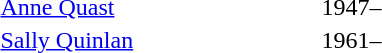<table>
<tr>
<td style="width:210px"> <a href='#'>Anne Quast</a></td>
<td>1947–</td>
</tr>
<tr>
<td> <a href='#'>Sally Quinlan</a></td>
<td>1961–</td>
</tr>
</table>
